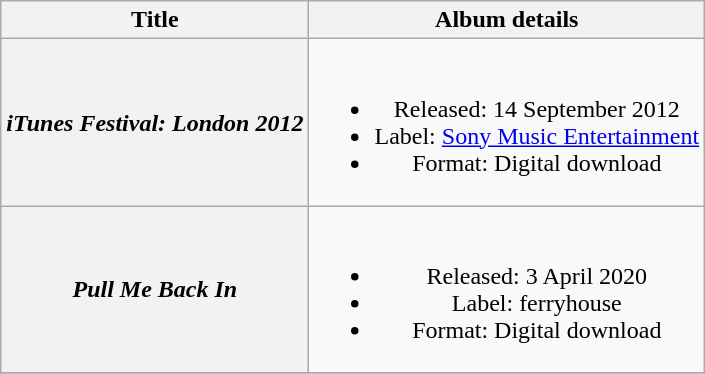<table class="wikitable plainrowheaders" style="text-align:center;">
<tr>
<th scope="col">Title</th>
<th scope="col">Album details</th>
</tr>
<tr>
<th scope="row"><em>iTunes Festival: London 2012</em></th>
<td><br><ul><li>Released: 14 September 2012</li><li>Label: <a href='#'>Sony Music Entertainment</a></li><li>Format: Digital download</li></ul></td>
</tr>
<tr>
<th scope="row"><em>Pull Me Back In</em></th>
<td><br><ul><li>Released: 3 April 2020</li><li>Label: ferryhouse</li><li>Format: Digital download</li></ul></td>
</tr>
<tr>
</tr>
</table>
